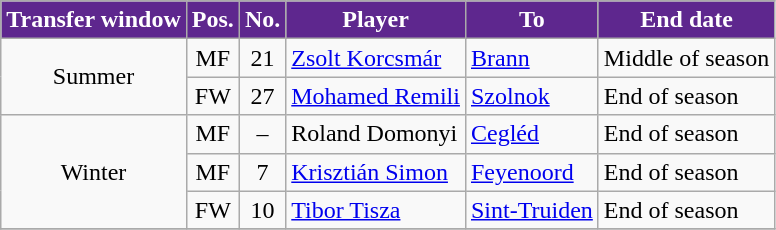<table class="wikitable plainrowheaders sortable">
<tr>
<th style="background-color:#5E278E;color:white">Transfer window</th>
<th style="background-color:#5E278E;color:white">Pos.</th>
<th style="background-color:#5E278E;color:white">No.</th>
<th style="background-color:#5E278E;color:white">Player</th>
<th style="background-color:#5E278E;color:white">To</th>
<th style="background-color:#5E278E;color:white">End date</th>
</tr>
<tr>
<td rowspan="2" style="text-align:center;">Summer</td>
<td style=text-align:center;>MF</td>
<td style=text-align:center;>21</td>
<td style=text-align:left;> <a href='#'>Zsolt Korcsmár</a></td>
<td style=text-align:left;> <a href='#'>Brann</a></td>
<td style=text-align:center;>Middle of season</td>
</tr>
<tr>
<td style=text-align:center;>FW</td>
<td style=text-align:center;>27</td>
<td style=text-align:left;> <a href='#'>Mohamed Remili</a></td>
<td style=text-align:left;><a href='#'>Szolnok</a></td>
<td style=text-aligncenter;>End of season</td>
</tr>
<tr>
<td rowspan="3" style="text-align:center;">Winter</td>
<td style=text-align:center;>MF</td>
<td style=text-align:center;>–</td>
<td style=text-align:left;> Roland Domonyi</td>
<td style=text-align:left;><a href='#'>Cegléd</a></td>
<td style=text-aligncenter;>End of season</td>
</tr>
<tr>
<td style=text-align:center;>MF</td>
<td style=text-align:center;>7</td>
<td style=text-align:left;> <a href='#'>Krisztián Simon</a></td>
<td style=text-align:left;> <a href='#'>Feyenoord</a></td>
<td style=text-aligncenter;>End of season</td>
</tr>
<tr>
<td style=text-align:center;>FW</td>
<td style=text-align:center;>10</td>
<td style=text-align:left;> <a href='#'>Tibor Tisza</a></td>
<td style=text-align:left;> <a href='#'>Sint-Truiden</a></td>
<td style=text-aligncenter;>End of season</td>
</tr>
<tr>
</tr>
</table>
